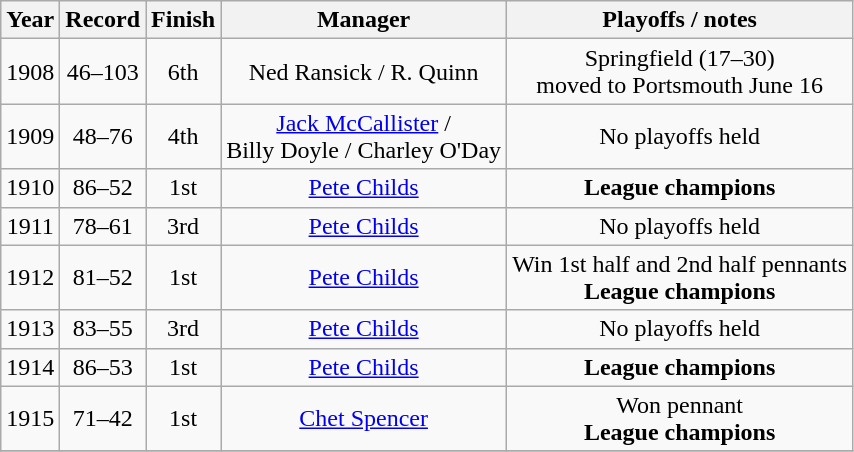<table class="wikitable">
<tr style="background: #F2F2F2;">
<th>Year</th>
<th>Record</th>
<th>Finish</th>
<th>Manager</th>
<th>Playoffs / notes</th>
</tr>
<tr align=center>
<td>1908</td>
<td>46–103</td>
<td>6th</td>
<td>Ned Ransick / R. Quinn</td>
<td>Springfield (17–30)<br> moved to Portsmouth June 16</td>
</tr>
<tr align=center>
<td>1909</td>
<td>48–76</td>
<td>4th</td>
<td><a href='#'>Jack McCallister</a> /<br>Billy Doyle / Charley O'Day</td>
<td>No playoffs held</td>
</tr>
<tr align=center>
<td>1910</td>
<td>86–52</td>
<td>1st</td>
<td><a href='#'>Pete Childs</a></td>
<td><strong>League champions</strong></td>
</tr>
<tr align=center>
<td>1911</td>
<td>78–61</td>
<td>3rd</td>
<td><a href='#'>Pete Childs</a></td>
<td>No playoffs held</td>
</tr>
<tr align=center>
<td>1912</td>
<td>81–52</td>
<td>1st</td>
<td><a href='#'>Pete Childs</a></td>
<td>Win 1st half and 2nd half pennants<br> <strong>League champions</strong></td>
</tr>
<tr align=center>
<td>1913</td>
<td>83–55</td>
<td>3rd</td>
<td><a href='#'>Pete Childs</a></td>
<td>No playoffs held</td>
</tr>
<tr align=center>
<td>1914</td>
<td>86–53</td>
<td>1st</td>
<td><a href='#'>Pete Childs</a></td>
<td><strong>League champions</strong></td>
</tr>
<tr align=center>
<td>1915</td>
<td>71–42</td>
<td>1st</td>
<td><a href='#'>Chet Spencer</a></td>
<td>Won pennant<br> <strong>League champions</strong></td>
</tr>
<tr align=center>
</tr>
</table>
